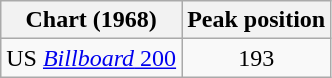<table class="wikitable">
<tr>
<th>Chart (1968)</th>
<th>Peak position</th>
</tr>
<tr>
<td>US <a href='#'><em>Billboard</em> 200</a></td>
<td align="center">193</td>
</tr>
</table>
